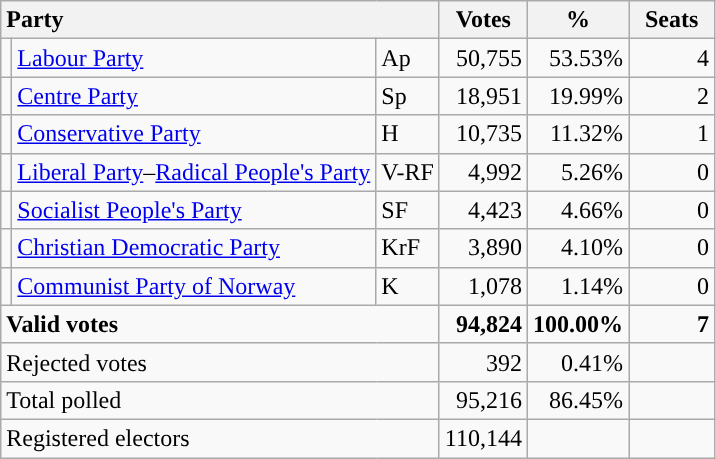<table class="wikitable" border="1" style="text-align:right;">
<tr>
<th style="text-align:left;" colspan=3>Party</th>
<th align=center width="50">Votes</th>
<th align=center width="50">%</th>
<th align=center width="50">Seats</th>
</tr>
<tr>
<td style="color:inherit;background:"></td>
<td align=left><a href='#'>Labour Party</a></td>
<td align=left>Ap</td>
<td>50,755</td>
<td>53.53%</td>
<td>4</td>
</tr>
<tr>
<td style="color:inherit;background:"></td>
<td align=left><a href='#'>Centre Party</a></td>
<td align=left>Sp</td>
<td>18,951</td>
<td>19.99%</td>
<td>2</td>
</tr>
<tr>
<td style="color:inherit;background:"></td>
<td align=left><a href='#'>Conservative Party</a></td>
<td align=left>H</td>
<td>10,735</td>
<td>11.32%</td>
<td>1</td>
</tr>
<tr>
<td></td>
<td align=left><a href='#'>Liberal Party</a>–<a href='#'>Radical People's Party</a></td>
<td align=left>V-RF</td>
<td>4,992</td>
<td>5.26%</td>
<td>0</td>
</tr>
<tr>
<td style="color:inherit;background:"></td>
<td align=left><a href='#'>Socialist People's Party</a></td>
<td align=left>SF</td>
<td>4,423</td>
<td>4.66%</td>
<td>0</td>
</tr>
<tr>
<td style="color:inherit;background:"></td>
<td align=left><a href='#'>Christian Democratic Party</a></td>
<td align=left>KrF</td>
<td>3,890</td>
<td>4.10%</td>
<td>0</td>
</tr>
<tr>
<td style="color:inherit;background:"></td>
<td align=left><a href='#'>Communist Party of Norway</a></td>
<td align=left>K</td>
<td>1,078</td>
<td>1.14%</td>
<td>0</td>
</tr>
<tr style="font-weight:bold">
<td align=left colspan=3>Valid votes</td>
<td>94,824</td>
<td>100.00%</td>
<td>7</td>
</tr>
<tr>
<td align=left colspan=3>Rejected votes</td>
<td>392</td>
<td>0.41%</td>
<td></td>
</tr>
<tr>
<td align=left colspan=3>Total polled</td>
<td>95,216</td>
<td>86.45%</td>
<td></td>
</tr>
<tr>
<td align=left colspan=3>Registered electors</td>
<td>110,144</td>
<td></td>
<td></td>
</tr>
</table>
